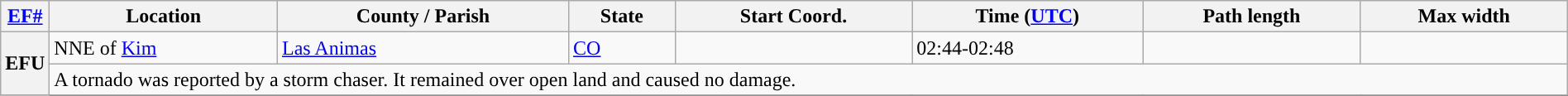<table class="wikitable sortable" style="width:100%;">
<tr>
<th scope="col" width="2%" align="center"><a href='#'>EF#</a></th>
<th scope="col" align="center" class="unsortable">Location</th>
<th scope="col" align="center" class="unsortable">County / Parish</th>
<th scope="col" align="center">State</th>
<th scope="col" align="center">Start Coord.</th>
<th scope="col" align="center">Time (<a href='#'>UTC</a>)</th>
<th scope="col" align="center">Path length</th>
<th scope="col" align="center">Max width</th>
</tr>
<tr>
<th scope="row" rowspan="2" style="background-color:#">EFU</th>
<td>NNE of <a href='#'>Kim</a></td>
<td><a href='#'>Las Animas</a></td>
<td><a href='#'>CO</a></td>
<td></td>
<td>02:44-02:48</td>
<td></td>
<td></td>
</tr>
<tr class="expand-child">
<td colspan="8" style=" border-bottom: 1px solid black;">A tornado was reported by a storm chaser. It remained over open land and caused no damage.</td>
</tr>
<tr>
</tr>
</table>
